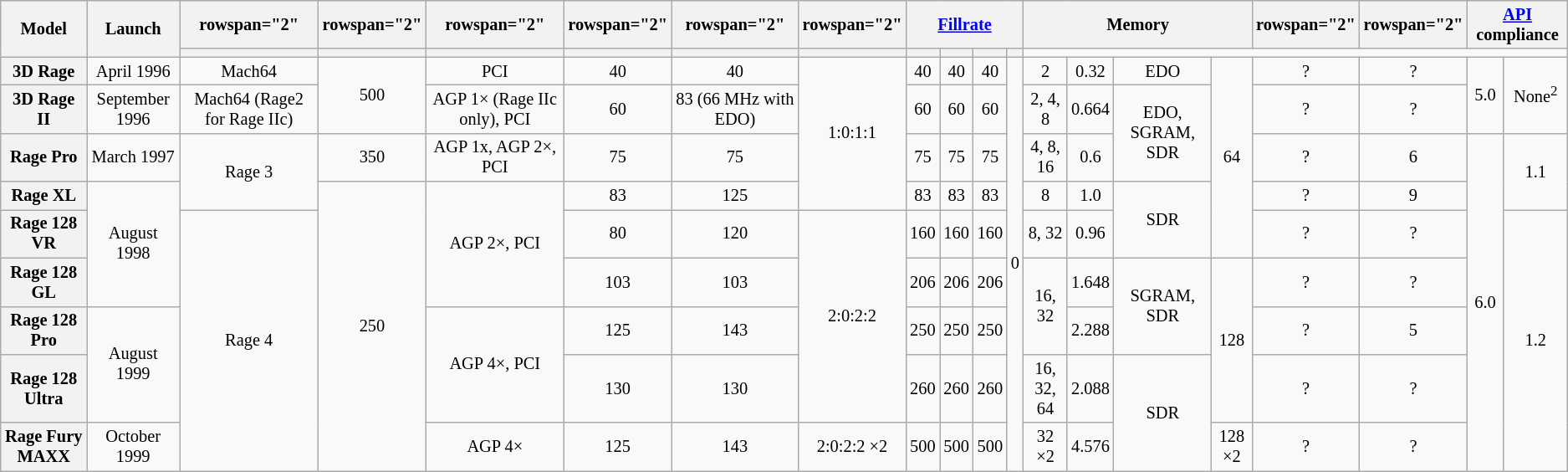<table class="mw-datatable wikitable sortable" style="font-size:85%; text-align:center;">
<tr>
<th rowspan="2">Model</th>
<th rowspan="2">Launch</th>
<th>rowspan="2" </th>
<th>rowspan="2" </th>
<th>rowspan="2" </th>
<th>rowspan="2" </th>
<th>rowspan="2" </th>
<th>rowspan="2" </th>
<th colspan="4"><a href='#'>Fillrate</a></th>
<th colspan="4">Memory</th>
<th>rowspan="2" </th>
<th>rowspan="2" </th>
<th colspan="2"><a href='#'>API</a> compliance</th>
</tr>
<tr>
<th></th>
<th></th>
<th></th>
<th></th>
<th></th>
<th></th>
<th></th>
<th></th>
<th></th>
<th></th>
</tr>
<tr>
<th>3D Rage</th>
<td>April 1996</td>
<td>Mach64</td>
<td rowspan="2">500</td>
<td>PCI</td>
<td>40</td>
<td>40</td>
<td rowspan="4">1:0:1:1</td>
<td>40</td>
<td>40</td>
<td>40</td>
<td rowspan="9">0</td>
<td>2</td>
<td>0.32</td>
<td>EDO</td>
<td rowspan="5">64</td>
<td>?</td>
<td>?</td>
<td rowspan="2">5.0</td>
<td rowspan="2">None<sup>2</sup></td>
</tr>
<tr>
<th>3D Rage II</th>
<td>September 1996</td>
<td>Mach64 (Rage2 for Rage IIc)</td>
<td>AGP 1× (Rage IIc only), PCI</td>
<td>60</td>
<td>83 (66 MHz with EDO)</td>
<td>60</td>
<td>60</td>
<td>60</td>
<td>2, 4, 8</td>
<td>0.664</td>
<td rowspan="2">EDO, SGRAM, SDR</td>
<td>?</td>
<td>?</td>
</tr>
<tr>
<th>Rage Pro</th>
<td>March 1997</td>
<td rowspan="2">Rage 3</td>
<td>350</td>
<td>AGP 1x, AGP 2×, PCI</td>
<td>75</td>
<td>75</td>
<td>75</td>
<td>75</td>
<td>75</td>
<td>4, 8, 16</td>
<td>0.6</td>
<td>?</td>
<td>6</td>
<td rowspan="7">6.0</td>
<td rowspan="2">1.1</td>
</tr>
<tr>
<th>Rage XL</th>
<td rowspan="3">August 1998</td>
<td rowspan="6">250</td>
<td rowspan="3">AGP 2×, PCI</td>
<td>83</td>
<td>125</td>
<td>83</td>
<td>83</td>
<td>83</td>
<td>8</td>
<td>1.0</td>
<td rowspan="2">SDR</td>
<td>?</td>
<td>9</td>
</tr>
<tr>
<th>Rage 128 VR</th>
<td rowspan="5">Rage 4</td>
<td>80</td>
<td>120</td>
<td rowspan="4">2:0:2:2</td>
<td>160</td>
<td>160</td>
<td>160</td>
<td>8, 32</td>
<td>0.96</td>
<td>?</td>
<td>?</td>
<td rowspan="5">1.2</td>
</tr>
<tr>
<th>Rage 128 GL</th>
<td>103</td>
<td>103</td>
<td>206</td>
<td>206</td>
<td>206</td>
<td rowspan="2">16, 32</td>
<td>1.648</td>
<td rowspan="2">SGRAM, SDR</td>
<td rowspan="3">128</td>
<td>?</td>
<td>?</td>
</tr>
<tr>
<th>Rage 128 Pro</th>
<td rowspan="2">August 1999</td>
<td rowspan="2">AGP 4×, PCI</td>
<td>125</td>
<td>143</td>
<td>250</td>
<td>250</td>
<td>250</td>
<td>2.288</td>
<td>?</td>
<td>5</td>
</tr>
<tr>
<th>Rage 128 Ultra</th>
<td>130</td>
<td>130</td>
<td>260</td>
<td>260</td>
<td>260</td>
<td>16, 32, 64</td>
<td>2.088</td>
<td rowspan="2">SDR</td>
<td>?</td>
<td>?</td>
</tr>
<tr>
<th>Rage Fury MAXX</th>
<td>October 1999</td>
<td>AGP 4×</td>
<td>125</td>
<td>143</td>
<td>2:0:2:2 ×2</td>
<td>500</td>
<td>500</td>
<td>500</td>
<td>32 ×2</td>
<td>4.576</td>
<td>128 ×2</td>
<td>?</td>
<td>?</td>
</tr>
</table>
